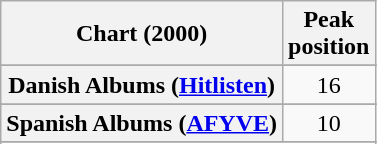<table class="wikitable sortable plainrowheaders">
<tr>
<th scope="col">Chart (2000)</th>
<th scope="col">Peak<br>position</th>
</tr>
<tr>
</tr>
<tr>
</tr>
<tr>
</tr>
<tr>
</tr>
<tr>
</tr>
<tr>
<th scope="row">Danish Albums (<a href='#'>Hitlisten</a>)</th>
<td align="center">16</td>
</tr>
<tr>
</tr>
<tr>
</tr>
<tr>
</tr>
<tr>
</tr>
<tr>
</tr>
<tr>
</tr>
<tr>
</tr>
<tr>
</tr>
<tr>
</tr>
<tr>
<th scope="row">Spanish Albums (<a href='#'>AFYVE</a>)</th>
<td align="center">10</td>
</tr>
<tr>
</tr>
<tr>
</tr>
<tr>
</tr>
<tr>
</tr>
</table>
